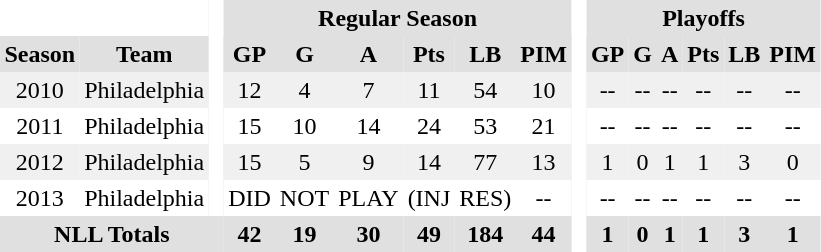<table BORDER="0" CELLPADDING="3" CELLSPACING="0">
<tr style="text-align:center; background:#e0e0e0;">
<th colspan="2" style="background:#fff;"> </th>
<th rowspan="99" style="background:#fff;"> </th>
<th colspan="6">Regular Season</th>
<th rowspan="99" style="background:#fff;"> </th>
<th colspan="6">Playoffs</th>
</tr>
<tr style="text-align:center; background:#e0e0e0;">
<th>Season</th>
<th>Team</th>
<th>GP</th>
<th>G</th>
<th>A</th>
<th>Pts</th>
<th>LB</th>
<th>PIM</th>
<th>GP</th>
<th>G</th>
<th>A</th>
<th>Pts</th>
<th>LB</th>
<th>PIM</th>
</tr>
<tr style="text-align:center; background:#f0f0f0;">
<td>2010</td>
<td>Philadelphia</td>
<td>12</td>
<td>4</td>
<td>7</td>
<td>11</td>
<td>54</td>
<td>10</td>
<td>--</td>
<td>--</td>
<td>--</td>
<td>--</td>
<td>--</td>
<td>--</td>
</tr>
<tr style="text-align:center;">
<td>2011</td>
<td>Philadelphia</td>
<td>15</td>
<td>10</td>
<td>14</td>
<td>24</td>
<td>53</td>
<td>21</td>
<td>--</td>
<td>--</td>
<td>--</td>
<td>--</td>
<td>--</td>
<td>--</td>
</tr>
<tr style="text-align:center; background:#f0f0f0;">
<td>2012</td>
<td>Philadelphia</td>
<td>15</td>
<td>5</td>
<td>9</td>
<td>14</td>
<td>77</td>
<td>13</td>
<td>1</td>
<td>0</td>
<td>1</td>
<td>1</td>
<td>3</td>
<td>0</td>
</tr>
<tr style="text-align:center;">
<td>2013</td>
<td>Philadelphia</td>
<td>DID</td>
<td>NOT</td>
<td>PLAY</td>
<td>(INJ</td>
<td>RES)</td>
<td>--</td>
<td>--</td>
<td>--</td>
<td>--</td>
<td>--</td>
<td>--</td>
<td>--</td>
</tr>
<tr style="text-align:center; background:#e0e0e0;">
<th colspan="3">NLL Totals</th>
<th>42</th>
<th>19</th>
<th>30</th>
<th>49</th>
<th>184</th>
<th>44</th>
<th>1</th>
<th>0</th>
<th>1</th>
<th>1</th>
<th>3</th>
<th>1</th>
</tr>
</table>
